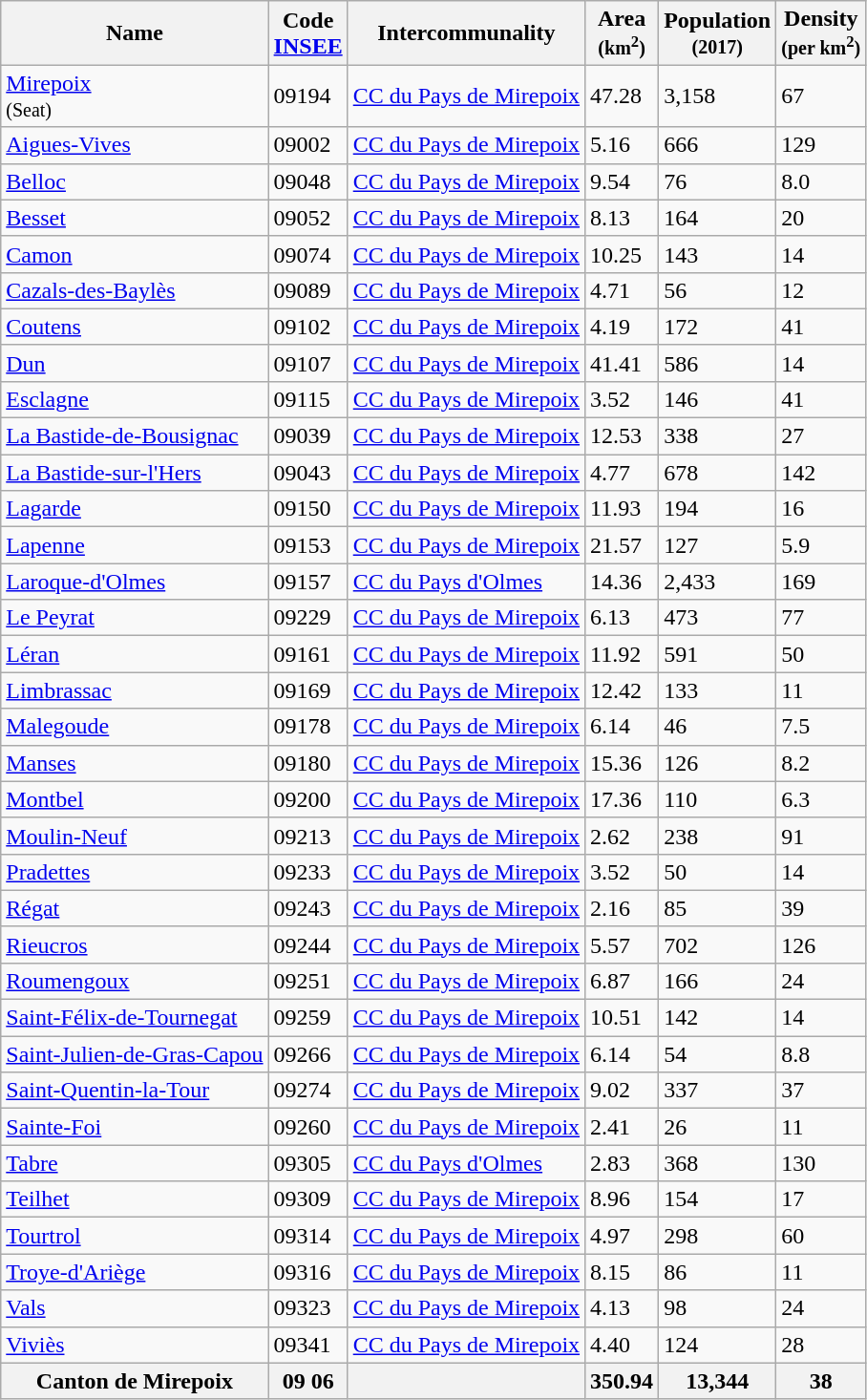<table class="wikitable">
<tr>
<th>Name</th>
<th>Code<br><a href='#'>INSEE</a></th>
<th>Intercommunality</th>
<th>Area<br><small>(km<sup>2</sup>)</small></th>
<th>Population<br><small>(2017)</small></th>
<th>Density<br><small>(per km<sup>2</sup>)</small></th>
</tr>
<tr>
<td><a href='#'>Mirepoix</a><br><small>(Seat)</small></td>
<td>09194</td>
<td><a href='#'>CC du Pays de Mirepoix</a></td>
<td>47.28</td>
<td>3,158</td>
<td>67</td>
</tr>
<tr>
<td><a href='#'>Aigues-Vives</a></td>
<td>09002</td>
<td><a href='#'>CC du Pays de Mirepoix</a></td>
<td>5.16</td>
<td>666  </td>
<td>129</td>
</tr>
<tr>
<td><a href='#'>Belloc</a></td>
<td>09048</td>
<td><a href='#'>CC du Pays de Mirepoix</a></td>
<td>9.54</td>
<td>76  </td>
<td>8.0</td>
</tr>
<tr>
<td><a href='#'>Besset</a></td>
<td>09052</td>
<td><a href='#'>CC du Pays de Mirepoix</a></td>
<td>8.13</td>
<td>164  </td>
<td>20</td>
</tr>
<tr>
<td><a href='#'>Camon</a></td>
<td>09074</td>
<td><a href='#'>CC du Pays de Mirepoix</a></td>
<td>10.25</td>
<td>143  </td>
<td>14</td>
</tr>
<tr>
<td><a href='#'>Cazals-des-Baylès</a></td>
<td>09089</td>
<td><a href='#'>CC du Pays de Mirepoix</a></td>
<td>4.71</td>
<td>56  </td>
<td>12</td>
</tr>
<tr>
<td><a href='#'>Coutens</a></td>
<td>09102</td>
<td><a href='#'>CC du Pays de Mirepoix</a></td>
<td>4.19</td>
<td>172  </td>
<td>41</td>
</tr>
<tr>
<td><a href='#'>Dun</a></td>
<td>09107</td>
<td><a href='#'>CC du Pays de Mirepoix</a></td>
<td>41.41</td>
<td>586  </td>
<td>14</td>
</tr>
<tr>
<td><a href='#'>Esclagne</a></td>
<td>09115</td>
<td><a href='#'>CC du Pays de Mirepoix</a></td>
<td>3.52</td>
<td>146  </td>
<td>41</td>
</tr>
<tr>
<td><a href='#'>La Bastide-de-Bousignac</a></td>
<td>09039</td>
<td><a href='#'>CC du Pays de Mirepoix</a></td>
<td>12.53</td>
<td>338  </td>
<td>27</td>
</tr>
<tr>
<td><a href='#'>La Bastide-sur-l'Hers</a></td>
<td>09043</td>
<td><a href='#'>CC du Pays de Mirepoix</a></td>
<td>4.77</td>
<td>678  </td>
<td>142</td>
</tr>
<tr>
<td><a href='#'>Lagarde</a></td>
<td>09150</td>
<td><a href='#'>CC du Pays de Mirepoix</a></td>
<td>11.93</td>
<td>194  </td>
<td>16</td>
</tr>
<tr>
<td><a href='#'>Lapenne</a></td>
<td>09153</td>
<td><a href='#'>CC du Pays de Mirepoix</a></td>
<td>21.57</td>
<td>127  </td>
<td>5.9</td>
</tr>
<tr>
<td><a href='#'>Laroque-d'Olmes</a></td>
<td>09157</td>
<td><a href='#'>CC du Pays d'Olmes</a></td>
<td>14.36</td>
<td>2,433  </td>
<td>169</td>
</tr>
<tr>
<td><a href='#'>Le Peyrat</a></td>
<td>09229</td>
<td><a href='#'>CC du Pays de Mirepoix</a></td>
<td>6.13</td>
<td>473  </td>
<td>77</td>
</tr>
<tr>
<td><a href='#'>Léran</a></td>
<td>09161</td>
<td><a href='#'>CC du Pays de Mirepoix</a></td>
<td>11.92</td>
<td>591  </td>
<td>50</td>
</tr>
<tr>
<td><a href='#'>Limbrassac</a></td>
<td>09169</td>
<td><a href='#'>CC du Pays de Mirepoix</a></td>
<td>12.42</td>
<td>133  </td>
<td>11</td>
</tr>
<tr>
<td><a href='#'>Malegoude</a></td>
<td>09178</td>
<td><a href='#'>CC du Pays de Mirepoix</a></td>
<td>6.14</td>
<td>46  </td>
<td>7.5</td>
</tr>
<tr>
<td><a href='#'>Manses</a></td>
<td>09180</td>
<td><a href='#'>CC du Pays de Mirepoix</a></td>
<td>15.36</td>
<td>126  </td>
<td>8.2</td>
</tr>
<tr>
<td><a href='#'>Montbel</a></td>
<td>09200</td>
<td><a href='#'>CC du Pays de Mirepoix</a></td>
<td>17.36</td>
<td>110  </td>
<td>6.3</td>
</tr>
<tr>
<td><a href='#'>Moulin-Neuf</a></td>
<td>09213</td>
<td><a href='#'>CC du Pays de Mirepoix</a></td>
<td>2.62</td>
<td>238  </td>
<td>91</td>
</tr>
<tr>
<td><a href='#'>Pradettes</a></td>
<td>09233</td>
<td><a href='#'>CC du Pays de Mirepoix</a></td>
<td>3.52</td>
<td>50  </td>
<td>14</td>
</tr>
<tr>
<td><a href='#'>Régat</a></td>
<td>09243</td>
<td><a href='#'>CC du Pays de Mirepoix</a></td>
<td>2.16</td>
<td>85  </td>
<td>39</td>
</tr>
<tr>
<td><a href='#'>Rieucros</a></td>
<td>09244</td>
<td><a href='#'>CC du Pays de Mirepoix</a></td>
<td>5.57</td>
<td>702  </td>
<td>126</td>
</tr>
<tr>
<td><a href='#'>Roumengoux</a></td>
<td>09251</td>
<td><a href='#'>CC du Pays de Mirepoix</a></td>
<td>6.87</td>
<td>166  </td>
<td>24</td>
</tr>
<tr>
<td><a href='#'>Saint-Félix-de-Tournegat</a></td>
<td>09259</td>
<td><a href='#'>CC du Pays de Mirepoix</a></td>
<td>10.51</td>
<td>142  </td>
<td>14</td>
</tr>
<tr>
<td><a href='#'>Saint-Julien-de-Gras-Capou</a></td>
<td>09266</td>
<td><a href='#'>CC du Pays de Mirepoix</a></td>
<td>6.14</td>
<td>54  </td>
<td>8.8</td>
</tr>
<tr>
<td><a href='#'>Saint-Quentin-la-Tour</a></td>
<td>09274</td>
<td><a href='#'>CC du Pays de Mirepoix</a></td>
<td>9.02</td>
<td>337  </td>
<td>37</td>
</tr>
<tr>
<td><a href='#'>Sainte-Foi</a></td>
<td>09260</td>
<td><a href='#'>CC du Pays de Mirepoix</a></td>
<td>2.41</td>
<td>26  </td>
<td>11</td>
</tr>
<tr>
<td><a href='#'>Tabre</a></td>
<td>09305</td>
<td><a href='#'>CC du Pays d'Olmes</a></td>
<td>2.83</td>
<td>368  </td>
<td>130</td>
</tr>
<tr>
<td><a href='#'>Teilhet</a></td>
<td>09309</td>
<td><a href='#'>CC du Pays de Mirepoix</a></td>
<td>8.96</td>
<td>154  </td>
<td>17</td>
</tr>
<tr>
<td><a href='#'>Tourtrol</a></td>
<td>09314</td>
<td><a href='#'>CC du Pays de Mirepoix</a></td>
<td>4.97</td>
<td>298  </td>
<td>60</td>
</tr>
<tr>
<td><a href='#'>Troye-d'Ariège</a></td>
<td>09316</td>
<td><a href='#'>CC du Pays de Mirepoix</a></td>
<td>8.15</td>
<td>86  </td>
<td>11</td>
</tr>
<tr>
<td><a href='#'>Vals</a></td>
<td>09323</td>
<td><a href='#'>CC du Pays de Mirepoix</a></td>
<td>4.13</td>
<td>98  </td>
<td>24</td>
</tr>
<tr>
<td><a href='#'>Viviès</a></td>
<td>09341</td>
<td><a href='#'>CC du Pays de Mirepoix</a></td>
<td>4.40</td>
<td>124  </td>
<td>28</td>
</tr>
<tr>
<th>Canton de Mirepoix</th>
<th>09 06</th>
<th></th>
<th>350.94</th>
<th>13,344</th>
<th>38</th>
</tr>
</table>
